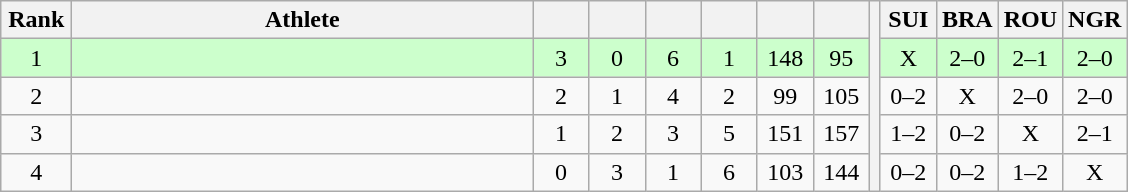<table class="wikitable" style="text-align:center">
<tr>
<th width=40>Rank</th>
<th width=300>Athlete</th>
<th width=30></th>
<th width=30></th>
<th width=30></th>
<th width=30></th>
<th width=30></th>
<th width=30></th>
<th rowspan=5></th>
<th width=30>SUI</th>
<th width=30>BRA</th>
<th width=30>ROU</th>
<th width=30>NGR</th>
</tr>
<tr style="background-color:#ccffcc;">
<td>1</td>
<td align=left></td>
<td>3</td>
<td>0</td>
<td>6</td>
<td>1</td>
<td>148</td>
<td>95</td>
<td>X</td>
<td>2–0</td>
<td>2–1</td>
<td>2–0</td>
</tr>
<tr>
<td>2</td>
<td align=left></td>
<td>2</td>
<td>1</td>
<td>4</td>
<td>2</td>
<td>99</td>
<td>105</td>
<td>0–2</td>
<td>X</td>
<td>2–0</td>
<td>2–0</td>
</tr>
<tr>
<td>3</td>
<td align=left></td>
<td>1</td>
<td>2</td>
<td>3</td>
<td>5</td>
<td>151</td>
<td>157</td>
<td>1–2</td>
<td>0–2</td>
<td>X</td>
<td>2–1</td>
</tr>
<tr>
<td>4</td>
<td align=left></td>
<td>0</td>
<td>3</td>
<td>1</td>
<td>6</td>
<td>103</td>
<td>144</td>
<td>0–2</td>
<td>0–2</td>
<td>1–2</td>
<td>X</td>
</tr>
</table>
